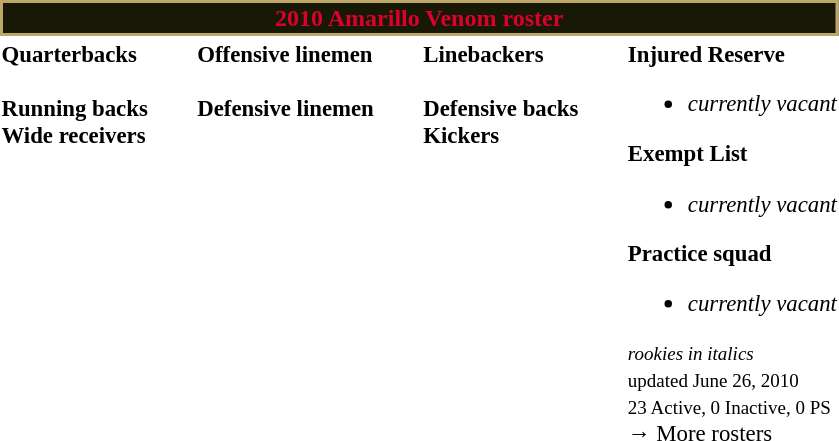<table class="toccolours" style="text-align: left;">
<tr>
<th colspan="7" style="background:#171806; border:2px solid #BFA767; color:#DC002B; text-align:center;"><strong>2010 Amarillo Venom roster</strong></th>
</tr>
<tr>
<td style="font-size: 95%;" valign="top"><strong>Quarterbacks</strong><br>
<br><strong>Running backs</strong>
<br><strong>Wide receivers</strong>



</td>
<td style="width: 25px;"></td>
<td style="font-size: 95%;" valign="top"><strong>Offensive linemen</strong><br>



<br><strong>Defensive linemen</strong>



</td>
<td style="width: 25px;"></td>
<td style="font-size: 95%;" valign="top"><strong>Linebackers</strong><br>
<br><strong>Defensive backs</strong>



<br><strong>Kickers</strong>
</td>
<td style="width: 25px;"></td>
<td style="font-size: 95%;" valign="top"><strong>Injured Reserve</strong><br><ul><li><em>currently vacant</em></li></ul><strong>Exempt List</strong><ul><li><em>currently vacant</em></li></ul><strong>Practice squad</strong><ul><li><em>currently vacant</em></li></ul><small><em>rookies in italics</em><br>
<span></span> updated June 26, 2010<br></small>
<small>23 Active, 0 Inactive, 0 PS</small><br>→ More rosters</td>
</tr>
<tr>
</tr>
</table>
